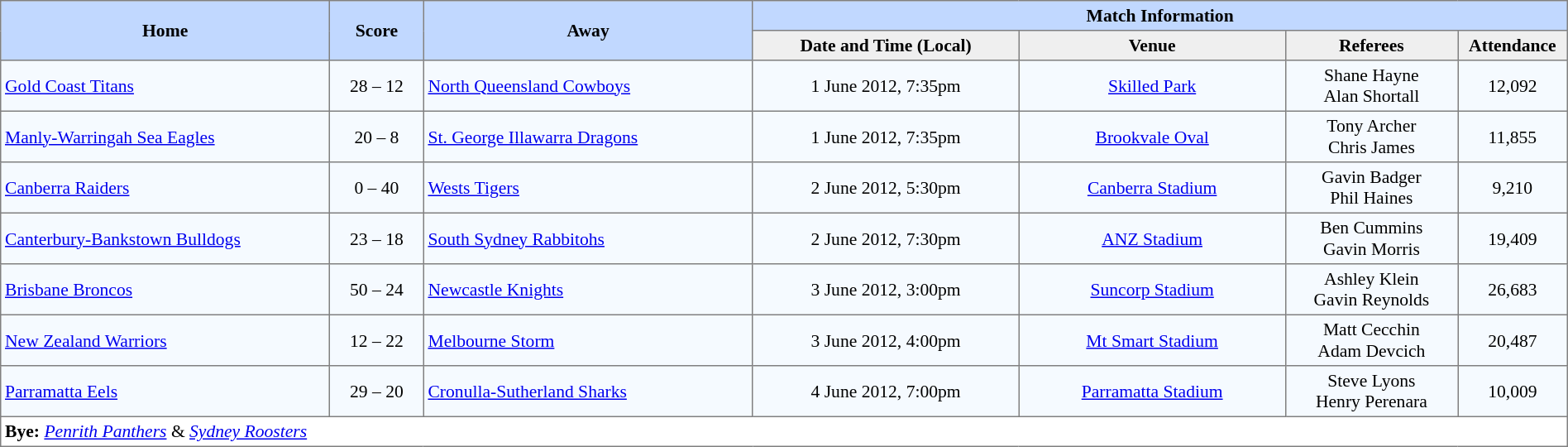<table border="1" cellpadding="3" cellspacing="0" style="border-collapse:collapse; font-size:90%; width:100%;">
<tr style="background:#c1d8ff;">
<th rowspan="2" style="width:21%;">Home</th>
<th rowspan="2" style="width:6%;">Score</th>
<th rowspan="2" style="width:21%;">Away</th>
<th colspan=6>Match Information</th>
</tr>
<tr style="background:#efefef;">
<th width=17%>Date and Time (Local)</th>
<th width=17%>Venue</th>
<th width=11%>Referees</th>
<th width=7%>Attendance</th>
</tr>
<tr style="text-align:center; background:#f5faff;">
<td align=left> <a href='#'>Gold Coast Titans</a></td>
<td>28 – 12</td>
<td align=left> <a href='#'>North Queensland Cowboys</a></td>
<td>1 June 2012, 7:35pm</td>
<td><a href='#'>Skilled Park</a></td>
<td>Shane Hayne <br> Alan Shortall</td>
<td>12,092</td>
</tr>
<tr style="text-align:center; background:#f5faff;">
<td align=left> <a href='#'>Manly-Warringah Sea Eagles</a></td>
<td>20 – 8</td>
<td align=left> <a href='#'>St. George Illawarra Dragons</a></td>
<td>1 June 2012, 7:35pm</td>
<td><a href='#'>Brookvale Oval</a></td>
<td>Tony Archer <br> Chris James</td>
<td>11,855</td>
</tr>
<tr style="text-align:center; background:#f5faff;">
<td align=left> <a href='#'>Canberra Raiders</a></td>
<td>0 – 40</td>
<td align=left> <a href='#'>Wests Tigers</a></td>
<td>2 June 2012, 5:30pm</td>
<td><a href='#'>Canberra Stadium</a></td>
<td>Gavin Badger <br> Phil Haines</td>
<td>9,210</td>
</tr>
<tr style="text-align:center; background:#f5faff;">
<td align=left> <a href='#'>Canterbury-Bankstown Bulldogs</a></td>
<td>23 – 18</td>
<td align=left> <a href='#'>South Sydney Rabbitohs</a></td>
<td>2 June 2012, 7:30pm</td>
<td><a href='#'>ANZ Stadium</a></td>
<td>Ben Cummins <br> Gavin Morris</td>
<td>19,409</td>
</tr>
<tr style="text-align:center; background:#f5faff;">
<td align=left> <a href='#'>Brisbane Broncos</a></td>
<td>50 – 24</td>
<td align=left> <a href='#'>Newcastle Knights</a></td>
<td>3 June 2012, 3:00pm</td>
<td><a href='#'>Suncorp Stadium</a></td>
<td>Ashley Klein <br> Gavin Reynolds</td>
<td>26,683</td>
</tr>
<tr style="text-align:center; background:#f5faff;">
<td align=left> <a href='#'>New Zealand Warriors</a></td>
<td>12 – 22</td>
<td align=left> <a href='#'>Melbourne Storm</a></td>
<td>3 June 2012, 4:00pm</td>
<td><a href='#'>Mt Smart Stadium</a></td>
<td>Matt Cecchin <br> Adam Devcich</td>
<td>20,487</td>
</tr>
<tr style="text-align:center; background:#f5faff;">
<td align=left> <a href='#'>Parramatta Eels</a></td>
<td>29 – 20</td>
<td align=left> <a href='#'>Cronulla-Sutherland Sharks</a></td>
<td>4 June 2012, 7:00pm</td>
<td><a href='#'>Parramatta Stadium</a></td>
<td>Steve Lyons <br> Henry Perenara</td>
<td>10,009</td>
</tr>
<tr>
<td colspan="7" style="text-align:left;"><strong>Bye:</strong>  <em><a href='#'>Penrith Panthers</a></em> &  <em><a href='#'>Sydney Roosters</a></em></td>
</tr>
</table>
